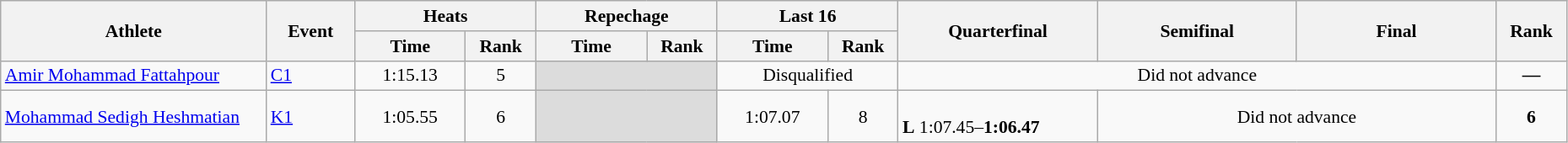<table class="wikitable" width="98%" style="text-align:center; font-size:90%">
<tr>
<th rowspan="2" width="12%">Athlete</th>
<th rowspan="2" width="4%">Event</th>
<th colspan="2">Heats</th>
<th colspan="2">Repechage</th>
<th colspan="2">Last 16</th>
<th rowspan="2" width="9%">Quarterfinal</th>
<th rowspan="2" width="9%">Semifinal</th>
<th rowspan="2" width="9%">Final</th>
<th rowspan="2" width="3%">Rank</th>
</tr>
<tr>
<th width="5%">Time</th>
<th width="3%">Rank</th>
<th width="5%">Time</th>
<th width="3%">Rank</th>
<th width="5%">Time</th>
<th width="3%">Rank</th>
</tr>
<tr>
<td align="left"><a href='#'>Amir Mohammad Fattahpour</a></td>
<td align="left"><a href='#'>C1</a></td>
<td>1:15.13</td>
<td>5 <strong></strong></td>
<td colspan=2 bgcolor=#DCDCDC></td>
<td colspan=2>Disqualified</td>
<td colspan=3>Did not advance</td>
<td><strong>—</strong></td>
</tr>
<tr>
<td align="left"><a href='#'>Mohammad Sedigh Heshmatian</a></td>
<td align="left"><a href='#'>K1</a></td>
<td>1:05.55</td>
<td>6 <strong></strong></td>
<td colspan=2 bgcolor=#DCDCDC></td>
<td>1:07.07</td>
<td>8 <strong></strong></td>
<td align=left><br><strong>L</strong> 1:07.45–<strong>1:06.47</strong></td>
<td colspan=2>Did not advance</td>
<td><strong>6</strong></td>
</tr>
</table>
